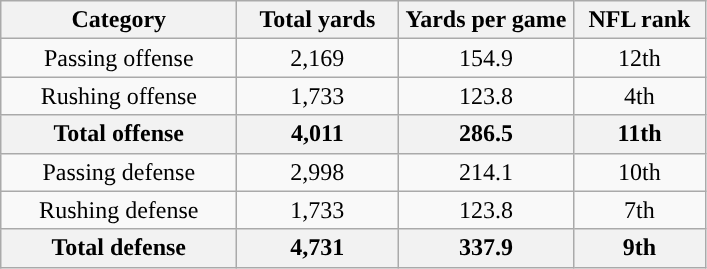<table class="wikitable" style="text-align:center">
<tr>
<th width=150px>Category</th>
<th width=100px>Total yards</th>
<th width=110px>Yards per game</th>
<th width=80px>NFL rank<br></th>
</tr>
<tr>
<td>Passing offense</td>
<td>2,169</td>
<td>154.9</td>
<td>12th</td>
</tr>
<tr>
<td>Rushing offense</td>
<td>1,733</td>
<td>123.8</td>
<td>4th</td>
</tr>
<tr>
<th>Total offense</th>
<th>4,011</th>
<th>286.5</th>
<th>11th</th>
</tr>
<tr>
<td>Passing defense</td>
<td>2,998</td>
<td>214.1</td>
<td>10th</td>
</tr>
<tr>
<td>Rushing defense</td>
<td>1,733</td>
<td>123.8</td>
<td>7th</td>
</tr>
<tr>
<th>Total defense</th>
<th>4,731</th>
<th>337.9</th>
<th>9th</th>
</tr>
</table>
